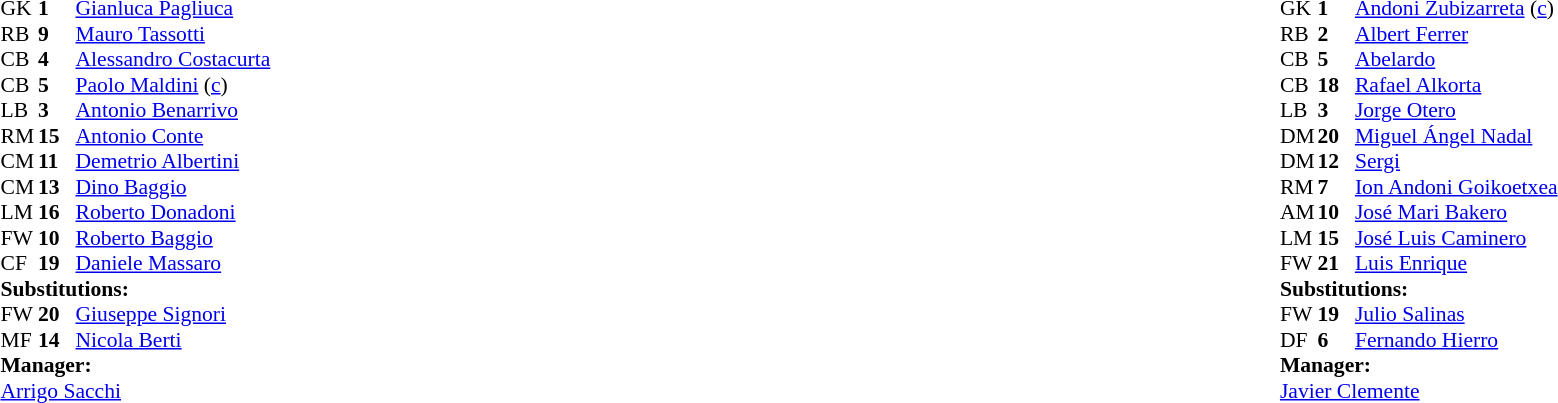<table width="100%">
<tr>
<td valign="top" width="50%"><br><table style="font-size: 90%" cellspacing="0" cellpadding="0">
<tr>
<th width="25"></th>
<th width="25"></th>
</tr>
<tr>
<td>GK</td>
<td><strong>1</strong></td>
<td><a href='#'>Gianluca Pagliuca</a></td>
</tr>
<tr>
<td>RB</td>
<td><strong>9</strong></td>
<td><a href='#'>Mauro Tassotti</a></td>
</tr>
<tr>
<td>CB</td>
<td><strong>4</strong></td>
<td><a href='#'>Alessandro Costacurta</a></td>
</tr>
<tr>
<td>CB</td>
<td><strong>5</strong></td>
<td><a href='#'>Paolo Maldini</a> (<a href='#'>c</a>)</td>
</tr>
<tr>
<td>LB</td>
<td><strong>3</strong></td>
<td><a href='#'>Antonio Benarrivo</a></td>
</tr>
<tr>
<td>RM</td>
<td><strong>15</strong></td>
<td><a href='#'>Antonio Conte</a></td>
<td></td>
<td></td>
</tr>
<tr>
<td>CM</td>
<td><strong>11</strong></td>
<td><a href='#'>Demetrio Albertini</a></td>
<td></td>
<td></td>
</tr>
<tr>
<td>CM</td>
<td><strong>13</strong></td>
<td><a href='#'>Dino Baggio</a></td>
</tr>
<tr>
<td>LM</td>
<td><strong>16</strong></td>
<td><a href='#'>Roberto Donadoni</a></td>
</tr>
<tr>
<td>FW</td>
<td><strong>10</strong></td>
<td><a href='#'>Roberto Baggio</a></td>
</tr>
<tr>
<td>CF</td>
<td><strong>19</strong></td>
<td><a href='#'>Daniele Massaro</a></td>
</tr>
<tr>
<td colspan=3><strong>Substitutions:</strong></td>
</tr>
<tr>
<td>FW</td>
<td><strong>20</strong></td>
<td><a href='#'>Giuseppe Signori</a></td>
<td></td>
<td></td>
</tr>
<tr>
<td>MF</td>
<td><strong>14</strong></td>
<td><a href='#'>Nicola Berti</a></td>
<td></td>
<td></td>
</tr>
<tr>
<td colspan=3><strong>Manager:</strong></td>
</tr>
<tr>
<td colspan="4"><a href='#'>Arrigo Sacchi</a></td>
</tr>
</table>
</td>
<td valign="top"></td>
<td valign="top" width="50%"><br><table style="font-size: 90%" cellspacing="0" cellpadding="0" align=center>
<tr>
<th width="25"></th>
<th width="25"></th>
</tr>
<tr>
<td>GK</td>
<td><strong>1</strong></td>
<td><a href='#'>Andoni Zubizarreta</a> (<a href='#'>c</a>)</td>
</tr>
<tr>
<td>RB</td>
<td><strong>2</strong></td>
<td><a href='#'>Albert Ferrer</a></td>
</tr>
<tr>
<td>CB</td>
<td><strong>5</strong></td>
<td><a href='#'>Abelardo</a></td>
<td></td>
</tr>
<tr>
<td>CB</td>
<td><strong>18</strong></td>
<td><a href='#'>Rafael Alkorta</a></td>
</tr>
<tr>
<td>LB</td>
<td><strong>3</strong></td>
<td><a href='#'>Jorge Otero</a></td>
</tr>
<tr>
<td>DM</td>
<td><strong>20</strong></td>
<td><a href='#'>Miguel Ángel Nadal</a></td>
</tr>
<tr>
<td>DM</td>
<td><strong>12</strong></td>
<td><a href='#'>Sergi</a></td>
<td></td>
<td></td>
</tr>
<tr>
<td>RM</td>
<td><strong>7</strong></td>
<td><a href='#'>Ion Andoni Goikoetxea</a></td>
</tr>
<tr>
<td>AM</td>
<td><strong>10</strong></td>
<td><a href='#'>José Mari Bakero</a></td>
<td></td>
<td></td>
</tr>
<tr>
<td>LM</td>
<td><strong>15</strong></td>
<td><a href='#'>José Luis Caminero</a></td>
<td></td>
</tr>
<tr>
<td>FW</td>
<td><strong>21</strong></td>
<td><a href='#'>Luis Enrique</a></td>
</tr>
<tr>
<td colspan=3><strong>Substitutions:</strong></td>
</tr>
<tr>
<td>FW</td>
<td><strong>19</strong></td>
<td><a href='#'>Julio Salinas</a></td>
<td></td>
<td></td>
</tr>
<tr>
<td>DF</td>
<td><strong>6</strong></td>
<td><a href='#'>Fernando Hierro</a></td>
<td></td>
<td></td>
</tr>
<tr>
<td colspan=3><strong>Manager:</strong></td>
</tr>
<tr>
<td colspan="4"><a href='#'>Javier Clemente</a></td>
</tr>
</table>
</td>
</tr>
</table>
